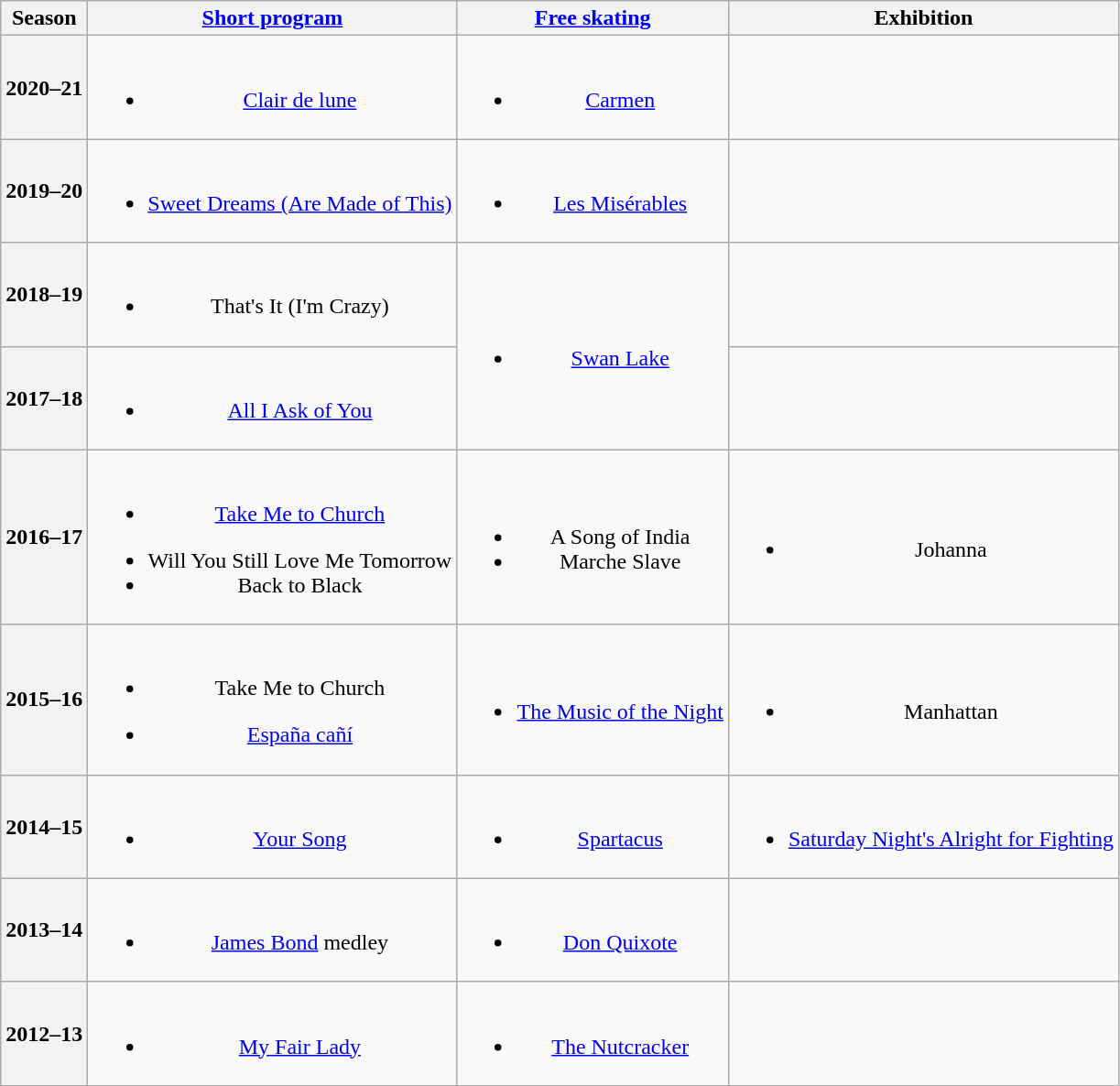<table class=wikitable style=text-align:center>
<tr>
<th>Season</th>
<th><a href='#'>Short program</a></th>
<th><a href='#'>Free skating</a></th>
<th>Exhibition</th>
</tr>
<tr>
<th>2020–21 <br> </th>
<td><br><ul><li><a href='#'>Clair de lune</a> <br> </li></ul></td>
<td><br><ul><li><a href='#'>Carmen</a> <br> </li></ul></td>
<td></td>
</tr>
<tr>
<th>2019–20 <br> </th>
<td><br><ul><li><a href='#'>Sweet Dreams (Are Made of This)</a> <br> </li></ul></td>
<td><br><ul><li><a href='#'>Les Misérables</a> <br> </li></ul></td>
<td></td>
</tr>
<tr>
<th>2018–19 <br> </th>
<td><br><ul><li>That's It (I'm Crazy) <br></li></ul></td>
<td rowspan=2><br><ul><li><a href='#'>Swan Lake</a> <br></li></ul></td>
<td></td>
</tr>
<tr>
<th>2017–18 <br> </th>
<td><br><ul><li><a href='#'>All I Ask of You</a> <br></li></ul></td>
<td></td>
</tr>
<tr>
<th>2016–17 <br> </th>
<td><br><ul><li><a href='#'>Take Me to Church</a> <br></li></ul><ul><li>Will You Still Love Me Tomorrow</li><li>Back to Black <br></li></ul></td>
<td><br><ul><li>A Song of India <br></li><li>Marche Slave <br></li></ul></td>
<td><br><ul><li>Johanna <br></li></ul></td>
</tr>
<tr>
<th>2015–16 <br> </th>
<td><br><ul><li>Take Me to Church <br></li></ul><ul><li><a href='#'>España cañí</a> <br></li></ul></td>
<td><br><ul><li><a href='#'>The Music of the Night</a> <br></li></ul></td>
<td><br><ul><li>Manhattan <br></li></ul></td>
</tr>
<tr>
<th>2014–15 <br> </th>
<td><br><ul><li><a href='#'>Your Song</a> <br></li></ul></td>
<td><br><ul><li><a href='#'>Spartacus</a> <br></li></ul></td>
<td><br><ul><li><a href='#'>Saturday Night's Alright for Fighting</a> <br></li></ul></td>
</tr>
<tr>
<th>2013–14 <br> </th>
<td><br><ul><li><a href='#'>James Bond</a> medley <br></li></ul></td>
<td><br><ul><li><a href='#'>Don Quixote</a> <br></li></ul></td>
<td></td>
</tr>
<tr>
<th>2012–13 <br> </th>
<td><br><ul><li><a href='#'>My Fair Lady</a> <br></li></ul></td>
<td><br><ul><li><a href='#'>The Nutcracker</a> <br></li></ul></td>
<td></td>
</tr>
</table>
